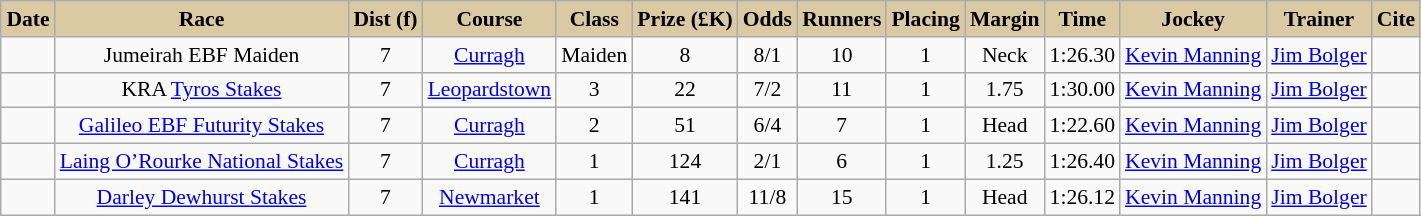<table class = "wikitable sortable" | border="1" cellpadding="1" style=" text-align:center; margin-left:1em; float:centre ;border-collapse: collapse; font-size:90%">
<tr style="background:#dacaa4; text-align:center;">
<th style="background:#dacaa4;">Date</th>
<th style="background:#dacaa4;">Race</th>
<th style="background:#dacaa4;">Dist (f)</th>
<th style="background:#dacaa4;">Course</th>
<th style="background:#dacaa4;">Class</th>
<th style="background:#dacaa4;">Prize (£K)</th>
<th style="background:#dacaa4;">Odds</th>
<th style="background:#dacaa4;">Runners</th>
<th style="background:#dacaa4;">Placing</th>
<th style="background:#dacaa4;">Margin</th>
<th style="background:#dacaa4;">Time</th>
<th style="background:#dacaa4;">Jockey</th>
<th style="background:#dacaa4;">Trainer</th>
<th style="background:#dacaa4;">Cite</th>
</tr>
<tr>
<td></td>
<td>Jumeirah EBF Maiden</td>
<td>7</td>
<td><a href='#'>Curragh</a></td>
<td>Maiden</td>
<td>8</td>
<td>8/1</td>
<td>10</td>
<td>1</td>
<td>Neck</td>
<td>1:26.30</td>
<td><a href='#'>Kevin Manning</a></td>
<td><a href='#'>Jim Bolger</a></td>
<td></td>
</tr>
<tr>
<td></td>
<td>KRA <a href='#'>Tyros Stakes</a></td>
<td>7</td>
<td><a href='#'>Leopardstown</a></td>
<td>3</td>
<td>22</td>
<td>7/2</td>
<td>11</td>
<td>1</td>
<td>1.75</td>
<td>1:30.00</td>
<td><a href='#'>Kevin Manning</a></td>
<td><a href='#'>Jim Bolger</a></td>
<td></td>
</tr>
<tr>
<td></td>
<td><a href='#'>Galileo EBF Futurity Stakes</a></td>
<td>7</td>
<td><a href='#'>Curragh</a></td>
<td>2</td>
<td>51</td>
<td>6/4</td>
<td>7</td>
<td>1</td>
<td>Head</td>
<td>1:22.60</td>
<td><a href='#'>Kevin Manning</a></td>
<td><a href='#'>Jim Bolger</a></td>
<td></td>
</tr>
<tr>
<td></td>
<td><a href='#'>Laing O’Rourke National Stakes</a></td>
<td>7</td>
<td><a href='#'>Curragh</a></td>
<td>1</td>
<td>124</td>
<td>2/1</td>
<td>6</td>
<td>1</td>
<td>1.25</td>
<td>1:26.40</td>
<td><a href='#'>Kevin Manning</a></td>
<td><a href='#'>Jim Bolger</a></td>
<td></td>
</tr>
<tr>
<td></td>
<td><a href='#'>Darley Dewhurst Stakes</a></td>
<td>7</td>
<td><a href='#'>Newmarket</a></td>
<td>1</td>
<td>141</td>
<td>11/8</td>
<td>15</td>
<td>1</td>
<td>Head</td>
<td>1:26.12</td>
<td><a href='#'>Kevin Manning</a></td>
<td><a href='#'>Jim Bolger</a></td>
<td></td>
</tr>
</table>
